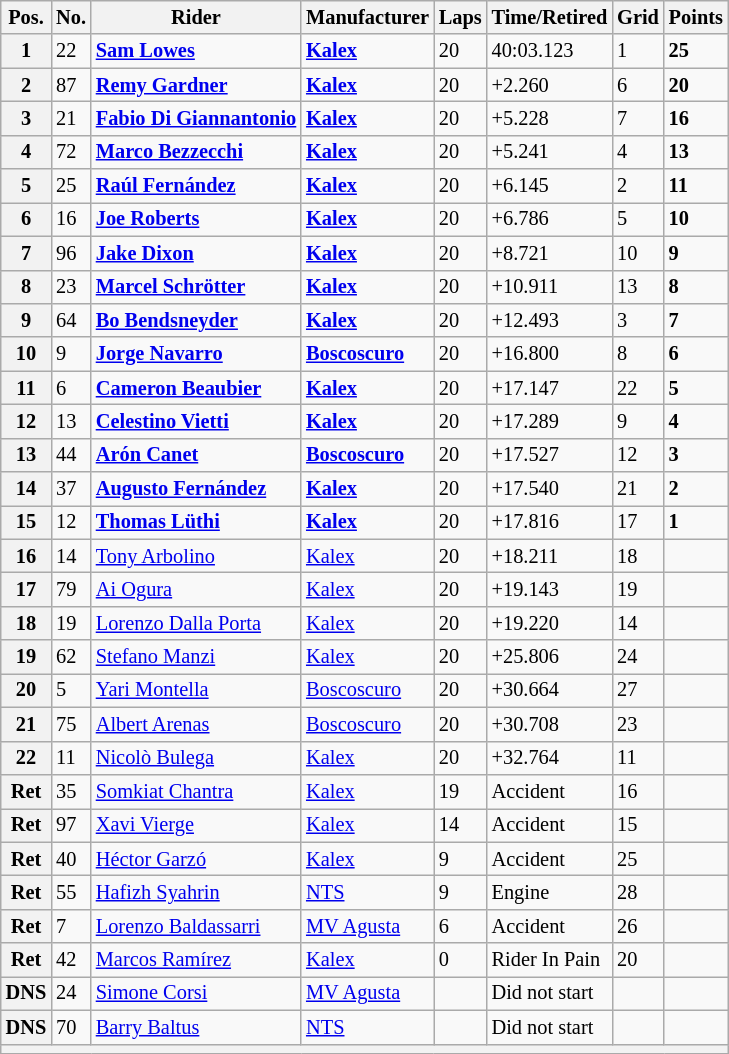<table class="wikitable" style="font-size:85%;">
<tr>
<th>Pos.</th>
<th>No.</th>
<th>Rider</th>
<th>Manufacturer</th>
<th>Laps</th>
<th>Time/Retired</th>
<th>Grid</th>
<th>Points</th>
</tr>
<tr>
<th>1</th>
<td>22</td>
<td> <strong><a href='#'>Sam Lowes</a></strong></td>
<td><strong><a href='#'>Kalex</a></strong></td>
<td>20</td>
<td>40:03.123</td>
<td>1</td>
<td><strong>25</strong></td>
</tr>
<tr>
<th>2</th>
<td>87</td>
<td> <strong><a href='#'>Remy Gardner</a></strong></td>
<td><strong><a href='#'>Kalex</a></strong></td>
<td>20</td>
<td>+2.260</td>
<td>6</td>
<td><strong>20</strong></td>
</tr>
<tr>
<th>3</th>
<td>21</td>
<td> <strong><a href='#'>Fabio Di Giannantonio</a></strong></td>
<td><strong><a href='#'>Kalex</a></strong></td>
<td>20</td>
<td>+5.228</td>
<td>7</td>
<td><strong>16</strong></td>
</tr>
<tr>
<th>4</th>
<td>72</td>
<td> <strong><a href='#'>Marco Bezzecchi</a></strong></td>
<td><strong><a href='#'>Kalex</a></strong></td>
<td>20</td>
<td>+5.241</td>
<td>4</td>
<td><strong>13</strong></td>
</tr>
<tr>
<th>5</th>
<td>25</td>
<td> <strong><a href='#'>Raúl Fernández</a></strong></td>
<td><strong><a href='#'>Kalex</a></strong></td>
<td>20</td>
<td>+6.145</td>
<td>2</td>
<td><strong>11</strong></td>
</tr>
<tr>
<th>6</th>
<td>16</td>
<td> <strong><a href='#'>Joe Roberts</a></strong></td>
<td><strong><a href='#'>Kalex</a></strong></td>
<td>20</td>
<td>+6.786</td>
<td>5</td>
<td><strong>10</strong></td>
</tr>
<tr>
<th>7</th>
<td>96</td>
<td> <strong><a href='#'>Jake Dixon</a></strong></td>
<td><strong><a href='#'>Kalex</a></strong></td>
<td>20</td>
<td>+8.721</td>
<td>10</td>
<td><strong>9</strong></td>
</tr>
<tr>
<th>8</th>
<td>23</td>
<td> <strong><a href='#'>Marcel Schrötter</a></strong></td>
<td><strong><a href='#'>Kalex</a></strong></td>
<td>20</td>
<td>+10.911</td>
<td>13</td>
<td><strong>8</strong></td>
</tr>
<tr>
<th>9</th>
<td>64</td>
<td> <strong><a href='#'>Bo Bendsneyder</a></strong></td>
<td><strong><a href='#'>Kalex</a></strong></td>
<td>20</td>
<td>+12.493</td>
<td>3</td>
<td><strong>7</strong></td>
</tr>
<tr>
<th>10</th>
<td>9</td>
<td> <strong><a href='#'>Jorge Navarro</a></strong></td>
<td><strong><a href='#'>Boscoscuro</a></strong></td>
<td>20</td>
<td>+16.800</td>
<td>8</td>
<td><strong>6</strong></td>
</tr>
<tr>
<th>11</th>
<td>6</td>
<td> <strong><a href='#'>Cameron Beaubier</a></strong></td>
<td><strong><a href='#'>Kalex</a></strong></td>
<td>20</td>
<td>+17.147</td>
<td>22</td>
<td><strong>5</strong></td>
</tr>
<tr>
<th>12</th>
<td>13</td>
<td> <strong><a href='#'>Celestino Vietti</a></strong></td>
<td><strong><a href='#'>Kalex</a></strong></td>
<td>20</td>
<td>+17.289</td>
<td>9</td>
<td><strong>4</strong></td>
</tr>
<tr>
<th>13</th>
<td>44</td>
<td> <strong><a href='#'>Arón Canet</a></strong></td>
<td><strong><a href='#'>Boscoscuro</a></strong></td>
<td>20</td>
<td>+17.527</td>
<td>12</td>
<td><strong>3</strong></td>
</tr>
<tr>
<th>14</th>
<td>37</td>
<td> <strong><a href='#'>Augusto Fernández</a></strong></td>
<td><strong><a href='#'>Kalex</a></strong></td>
<td>20</td>
<td>+17.540</td>
<td>21</td>
<td><strong>2</strong></td>
</tr>
<tr>
<th>15</th>
<td>12</td>
<td> <strong><a href='#'>Thomas Lüthi</a></strong></td>
<td><strong><a href='#'>Kalex</a></strong></td>
<td>20</td>
<td>+17.816</td>
<td>17</td>
<td><strong>1</strong></td>
</tr>
<tr>
<th>16</th>
<td>14</td>
<td> <a href='#'>Tony Arbolino</a></td>
<td><a href='#'>Kalex</a></td>
<td>20</td>
<td>+18.211</td>
<td>18</td>
<td></td>
</tr>
<tr>
<th>17</th>
<td>79</td>
<td> <a href='#'>Ai Ogura</a></td>
<td><a href='#'>Kalex</a></td>
<td>20</td>
<td>+19.143</td>
<td>19</td>
<td></td>
</tr>
<tr>
<th>18</th>
<td>19</td>
<td> <a href='#'>Lorenzo Dalla Porta</a></td>
<td><a href='#'>Kalex</a></td>
<td>20</td>
<td>+19.220</td>
<td>14</td>
<td></td>
</tr>
<tr>
<th>19</th>
<td>62</td>
<td> <a href='#'>Stefano Manzi</a></td>
<td><a href='#'>Kalex</a></td>
<td>20</td>
<td>+25.806</td>
<td>24</td>
<td></td>
</tr>
<tr>
<th>20</th>
<td>5</td>
<td> <a href='#'>Yari Montella</a></td>
<td><a href='#'>Boscoscuro</a></td>
<td>20</td>
<td>+30.664</td>
<td>27</td>
<td></td>
</tr>
<tr>
<th>21</th>
<td>75</td>
<td> <a href='#'>Albert Arenas</a></td>
<td><a href='#'>Boscoscuro</a></td>
<td>20</td>
<td>+30.708</td>
<td>23</td>
<td></td>
</tr>
<tr>
<th>22</th>
<td>11</td>
<td> <a href='#'>Nicolò Bulega</a></td>
<td><a href='#'>Kalex</a></td>
<td>20</td>
<td>+32.764</td>
<td>11</td>
<td></td>
</tr>
<tr>
<th>Ret</th>
<td>35</td>
<td> <a href='#'>Somkiat Chantra</a></td>
<td><a href='#'>Kalex</a></td>
<td>19</td>
<td>Accident</td>
<td>16</td>
<td></td>
</tr>
<tr>
<th>Ret</th>
<td>97</td>
<td> <a href='#'>Xavi Vierge</a></td>
<td><a href='#'>Kalex</a></td>
<td>14</td>
<td>Accident</td>
<td>15</td>
<td></td>
</tr>
<tr>
<th>Ret</th>
<td>40</td>
<td> <a href='#'>Héctor Garzó</a></td>
<td><a href='#'>Kalex</a></td>
<td>9</td>
<td>Accident</td>
<td>25</td>
<td></td>
</tr>
<tr>
<th>Ret</th>
<td>55</td>
<td> <a href='#'>Hafizh Syahrin</a></td>
<td><a href='#'>NTS</a></td>
<td>9</td>
<td>Engine</td>
<td>28</td>
<td></td>
</tr>
<tr>
<th>Ret</th>
<td>7</td>
<td> <a href='#'>Lorenzo Baldassarri</a></td>
<td><a href='#'>MV Agusta</a></td>
<td>6</td>
<td>Accident</td>
<td>26</td>
<td></td>
</tr>
<tr>
<th>Ret</th>
<td>42</td>
<td> <a href='#'>Marcos Ramírez</a></td>
<td><a href='#'>Kalex</a></td>
<td>0</td>
<td>Rider In Pain</td>
<td>20</td>
<td></td>
</tr>
<tr>
<th>DNS</th>
<td>24</td>
<td> <a href='#'>Simone Corsi</a></td>
<td><a href='#'>MV Agusta</a></td>
<td></td>
<td>Did not start</td>
<td></td>
<td></td>
</tr>
<tr>
<th>DNS</th>
<td>70</td>
<td> <a href='#'>Barry Baltus</a></td>
<td><a href='#'>NTS</a></td>
<td></td>
<td>Did not start</td>
<td></td>
<td></td>
</tr>
<tr>
<th colspan=8></th>
</tr>
</table>
